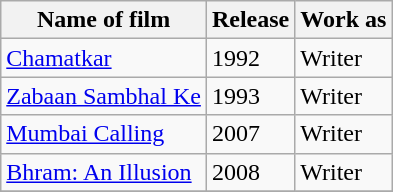<table class="wikitable sortable">
<tr>
<th>Name of film</th>
<th>Release</th>
<th>Work as</th>
</tr>
<tr>
<td><a href='#'>Chamatkar</a></td>
<td>1992</td>
<td>Writer</td>
</tr>
<tr>
<td><a href='#'>Zabaan Sambhal Ke</a></td>
<td>1993</td>
<td>Writer</td>
</tr>
<tr>
<td><a href='#'>Mumbai Calling</a></td>
<td>2007</td>
<td>Writer</td>
</tr>
<tr>
<td><a href='#'>Bhram: An Illusion</a></td>
<td>2008</td>
<td>Writer</td>
</tr>
<tr>
</tr>
</table>
